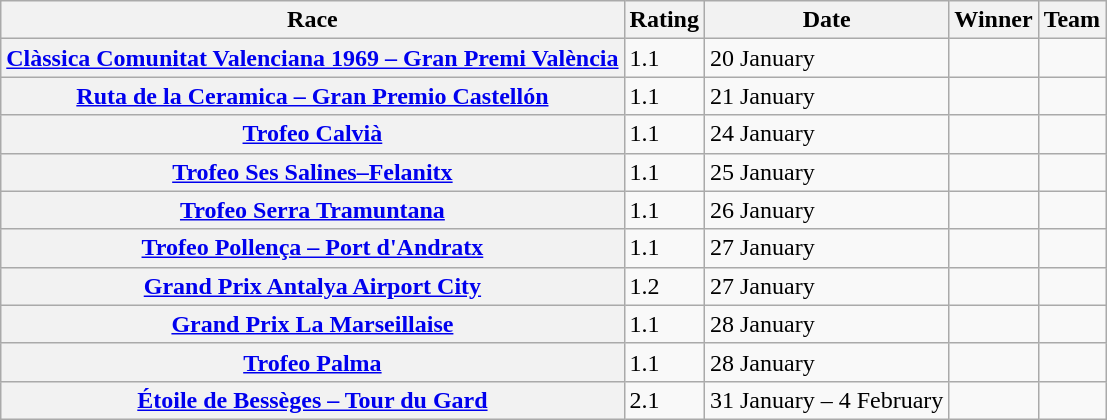<table class="wikitable plainrowheaders">
<tr>
<th scope="col">Race</th>
<th scope="col">Rating</th>
<th scope="col">Date</th>
<th scope="col">Winner</th>
<th scope="col">Team</th>
</tr>
<tr>
<th scope="row"> <a href='#'>Clàssica Comunitat Valenciana 1969 – Gran Premi València</a></th>
<td>1.1</td>
<td>20 January</td>
<td></td>
<td></td>
</tr>
<tr>
<th scope="row"> <a href='#'>Ruta de la Ceramica – Gran Premio Castellón</a></th>
<td>1.1</td>
<td>21 January</td>
<td></td>
<td></td>
</tr>
<tr>
<th scope="row"> <a href='#'>Trofeo Calvià</a></th>
<td>1.1</td>
<td>24 January</td>
<td></td>
<td></td>
</tr>
<tr>
<th scope="row"> <a href='#'>Trofeo Ses Salines–Felanitx</a></th>
<td>1.1</td>
<td>25 January</td>
<td></td>
<td></td>
</tr>
<tr>
<th scope="row"> <a href='#'>Trofeo Serra Tramuntana</a></th>
<td>1.1</td>
<td>26 January</td>
<td></td>
<td></td>
</tr>
<tr>
<th scope="row"> <a href='#'>Trofeo Pollença – Port d'Andratx</a></th>
<td>1.1</td>
<td>27 January</td>
<td></td>
<td></td>
</tr>
<tr>
<th scope="row"> <a href='#'>Grand Prix Antalya Airport City</a></th>
<td>1.2</td>
<td>27 January</td>
<td></td>
<td></td>
</tr>
<tr>
<th scope="row"> <a href='#'>Grand Prix La Marseillaise</a></th>
<td>1.1</td>
<td>28 January</td>
<td></td>
<td></td>
</tr>
<tr>
<th scope="row"> <a href='#'>Trofeo Palma</a></th>
<td>1.1</td>
<td>28 January</td>
<td></td>
<td></td>
</tr>
<tr>
<th scope="row"> <a href='#'>Étoile de Bessèges – Tour du Gard</a></th>
<td>2.1</td>
<td>31 January – 4 February</td>
<td></td>
<td></td>
</tr>
</table>
